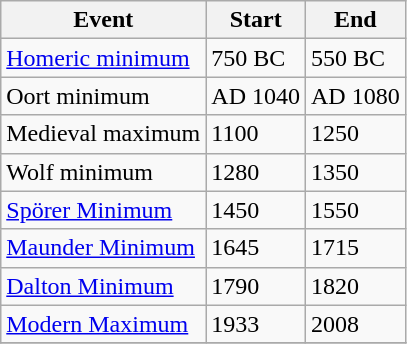<table class="wikitable">
<tr>
<th>Event</th>
<th>Start</th>
<th>End</th>
</tr>
<tr>
<td><a href='#'>Homeric minimum</a></td>
<td>750 BC</td>
<td>550 BC</td>
</tr>
<tr>
<td>Oort minimum</td>
<td>AD 1040</td>
<td>AD 1080</td>
</tr>
<tr>
<td>Medieval maximum</td>
<td>1100</td>
<td>1250</td>
</tr>
<tr>
<td>Wolf minimum</td>
<td>1280</td>
<td>1350</td>
</tr>
<tr>
<td><a href='#'>Spörer Minimum</a></td>
<td>1450</td>
<td>1550</td>
</tr>
<tr>
<td><a href='#'>Maunder Minimum</a></td>
<td>1645</td>
<td>1715</td>
</tr>
<tr>
<td><a href='#'>Dalton Minimum</a></td>
<td>1790</td>
<td>1820</td>
</tr>
<tr>
<td><a href='#'>Modern Maximum</a></td>
<td>1933</td>
<td>2008</td>
</tr>
<tr>
</tr>
</table>
